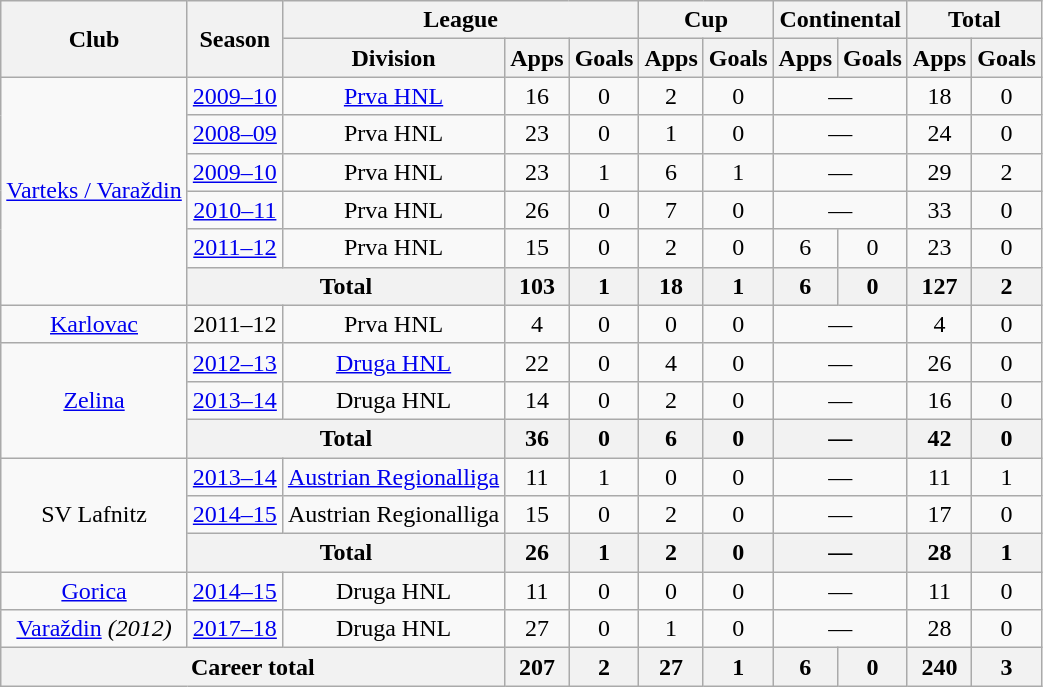<table class="wikitable" style="text-align: center;">
<tr>
<th rowspan="2">Club</th>
<th rowspan="2">Season</th>
<th colspan="3">League</th>
<th colspan="2">Cup</th>
<th colspan="2">Continental</th>
<th colspan="2">Total</th>
</tr>
<tr>
<th>Division</th>
<th>Apps</th>
<th>Goals</th>
<th>Apps</th>
<th>Goals</th>
<th>Apps</th>
<th>Goals</th>
<th>Apps</th>
<th>Goals</th>
</tr>
<tr>
<td rowspan="6"><a href='#'>Varteks / Varaždin</a></td>
<td><a href='#'>2009–10</a></td>
<td><a href='#'>Prva HNL</a></td>
<td>16</td>
<td>0</td>
<td>2</td>
<td>0</td>
<td colspan="2">—</td>
<td>18</td>
<td>0</td>
</tr>
<tr>
<td><a href='#'>2008–09</a></td>
<td>Prva HNL</td>
<td>23</td>
<td>0</td>
<td>1</td>
<td>0</td>
<td colspan="2">—</td>
<td>24</td>
<td>0</td>
</tr>
<tr>
<td><a href='#'>2009–10</a></td>
<td>Prva HNL</td>
<td>23</td>
<td>1</td>
<td>6</td>
<td>1</td>
<td colspan="2">—</td>
<td>29</td>
<td>2</td>
</tr>
<tr>
<td><a href='#'>2010–11</a></td>
<td>Prva HNL</td>
<td>26</td>
<td>0</td>
<td>7</td>
<td>0</td>
<td colspan="2">—</td>
<td>33</td>
<td>0</td>
</tr>
<tr>
<td><a href='#'>2011–12</a></td>
<td>Prva HNL</td>
<td>15</td>
<td>0</td>
<td>2</td>
<td>0</td>
<td>6</td>
<td>0</td>
<td>23</td>
<td>0</td>
</tr>
<tr>
<th colspan="2">Total</th>
<th>103</th>
<th>1</th>
<th>18</th>
<th>1</th>
<th>6</th>
<th>0</th>
<th>127</th>
<th>2</th>
</tr>
<tr>
<td rowspan="1"><a href='#'>Karlovac</a></td>
<td>2011–12</td>
<td>Prva HNL</td>
<td>4</td>
<td>0</td>
<td>0</td>
<td>0</td>
<td colspan="2">—</td>
<td>4</td>
<td>0</td>
</tr>
<tr>
<td rowspan="3"><a href='#'>Zelina</a></td>
<td><a href='#'>2012–13</a></td>
<td><a href='#'>Druga HNL</a></td>
<td>22</td>
<td>0</td>
<td>4</td>
<td>0</td>
<td colspan="2">—</td>
<td>26</td>
<td>0</td>
</tr>
<tr>
<td><a href='#'>2013–14</a></td>
<td>Druga HNL</td>
<td>14</td>
<td>0</td>
<td>2</td>
<td>0</td>
<td colspan="2">—</td>
<td>16</td>
<td>0</td>
</tr>
<tr>
<th colspan="2">Total</th>
<th>36</th>
<th>0</th>
<th>6</th>
<th>0</th>
<th colspan="2">—</th>
<th>42</th>
<th>0</th>
</tr>
<tr>
<td rowspan="3">SV Lafnitz</td>
<td><a href='#'>2013–14</a></td>
<td><a href='#'>Austrian Regionalliga</a></td>
<td>11</td>
<td>1</td>
<td>0</td>
<td>0</td>
<td colspan="2">—</td>
<td>11</td>
<td>1</td>
</tr>
<tr>
<td><a href='#'>2014–15</a></td>
<td>Austrian Regionalliga</td>
<td>15</td>
<td>0</td>
<td>2</td>
<td>0</td>
<td colspan="2">—</td>
<td>17</td>
<td>0</td>
</tr>
<tr>
<th colspan="2">Total</th>
<th>26</th>
<th>1</th>
<th>2</th>
<th>0</th>
<th colspan="2">—</th>
<th>28</th>
<th>1</th>
</tr>
<tr>
<td rowspan="1"><a href='#'>Gorica</a></td>
<td><a href='#'>2014–15</a></td>
<td>Druga HNL</td>
<td>11</td>
<td>0</td>
<td>0</td>
<td>0</td>
<td colspan="2">—</td>
<td>11</td>
<td>0</td>
</tr>
<tr>
<td><a href='#'>Varaždin</a> <em>(2012)</em></td>
<td><a href='#'>2017–18</a></td>
<td>Druga HNL</td>
<td>27</td>
<td>0</td>
<td>1</td>
<td>0</td>
<td colspan="2">—</td>
<td>28</td>
<td>0</td>
</tr>
<tr>
<th colspan="3">Career total</th>
<th>207</th>
<th>2</th>
<th>27</th>
<th>1</th>
<th>6</th>
<th>0</th>
<th>240</th>
<th>3</th>
</tr>
</table>
